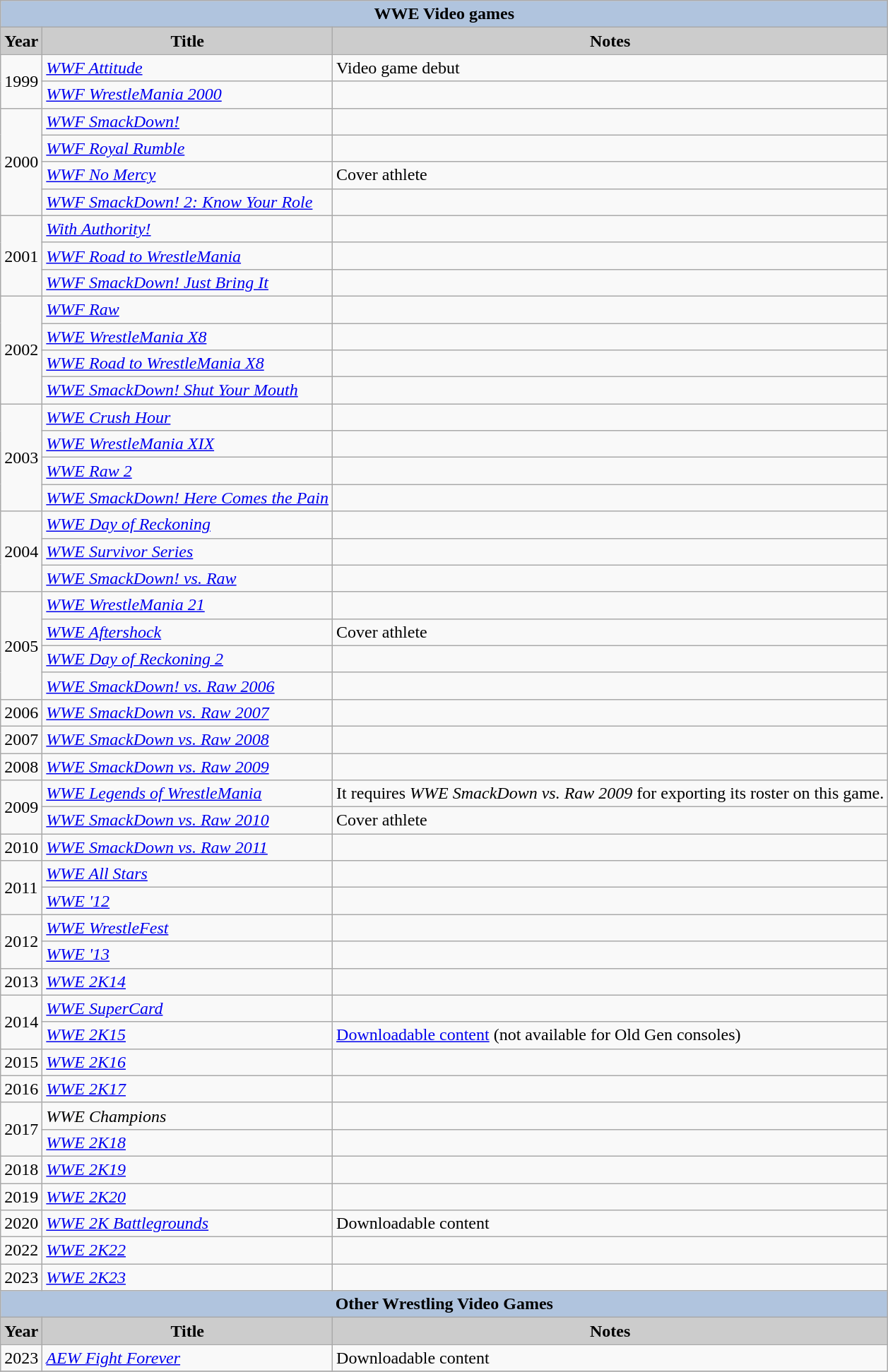<table class="wikitable sortable">
<tr style="text-align:center;">
<th colspan="3" style="background:#B0C4DE;">WWE Video games</th>
</tr>
<tr style="text-align:center;">
<th style="background:#ccc;">Year</th>
<th style="background:#ccc;">Title</th>
<th style="background:#ccc;">Notes</th>
</tr>
<tr>
<td rowspan="2">1999</td>
<td><em><a href='#'>WWF Attitude</a></em></td>
<td>Video game debut</td>
</tr>
<tr>
<td><em><a href='#'>WWF WrestleMania 2000</a></em></td>
<td></td>
</tr>
<tr>
<td rowspan="4">2000</td>
<td><em><a href='#'>WWF SmackDown!</a></em></td>
<td></td>
</tr>
<tr>
<td><em><a href='#'>WWF Royal Rumble</a></em></td>
<td></td>
</tr>
<tr>
<td><em><a href='#'>WWF No Mercy</a></em></td>
<td>Cover athlete</td>
</tr>
<tr>
<td><em><a href='#'>WWF SmackDown! 2: Know Your Role</a></em></td>
<td></td>
</tr>
<tr>
<td rowspan="3">2001</td>
<td><em><a href='#'>With Authority!</a></em></td>
<td></td>
</tr>
<tr>
<td><em><a href='#'>WWF Road to WrestleMania</a></em></td>
<td></td>
</tr>
<tr>
<td><em><a href='#'>WWF SmackDown! Just Bring It</a></em></td>
<td></td>
</tr>
<tr>
<td rowspan="4">2002</td>
<td><em><a href='#'>WWF Raw</a></em></td>
<td></td>
</tr>
<tr>
<td><em><a href='#'>WWE WrestleMania X8</a></em></td>
<td></td>
</tr>
<tr>
<td><em><a href='#'>WWE Road to WrestleMania X8</a></em></td>
<td></td>
</tr>
<tr>
<td><em><a href='#'>WWE SmackDown! Shut Your Mouth</a></em></td>
<td></td>
</tr>
<tr>
<td rowspan="4">2003</td>
<td><em><a href='#'>WWE Crush Hour</a></em></td>
<td></td>
</tr>
<tr>
<td><em><a href='#'>WWE WrestleMania XIX</a></em></td>
<td></td>
</tr>
<tr>
<td><em><a href='#'>WWE Raw 2</a></em></td>
<td></td>
</tr>
<tr>
<td><em><a href='#'>WWE SmackDown! Here Comes the Pain</a></em></td>
<td></td>
</tr>
<tr>
<td rowspan="3">2004</td>
<td><em><a href='#'>WWE Day of Reckoning</a></em></td>
<td></td>
</tr>
<tr>
<td><em><a href='#'>WWE Survivor Series</a></em></td>
<td></td>
</tr>
<tr>
<td><em><a href='#'>WWE SmackDown! vs. Raw</a></em></td>
<td></td>
</tr>
<tr>
<td rowspan="4">2005</td>
<td><em><a href='#'>WWE WrestleMania 21</a></em></td>
<td></td>
</tr>
<tr>
<td><em><a href='#'>WWE Aftershock</a></em></td>
<td>Cover athlete</td>
</tr>
<tr>
<td><em><a href='#'>WWE Day of Reckoning 2</a></em></td>
<td></td>
</tr>
<tr>
<td><em><a href='#'>WWE SmackDown! vs. Raw 2006</a></em></td>
<td></td>
</tr>
<tr>
<td>2006</td>
<td><em><a href='#'>WWE SmackDown vs. Raw 2007</a></em></td>
<td></td>
</tr>
<tr>
<td>2007</td>
<td><em><a href='#'>WWE SmackDown vs. Raw 2008</a></em></td>
<td></td>
</tr>
<tr>
<td>2008</td>
<td><em><a href='#'>WWE SmackDown vs. Raw 2009</a></em></td>
<td></td>
</tr>
<tr>
<td rowspan="2">2009</td>
<td><em><a href='#'>WWE Legends of WrestleMania</a></em></td>
<td>It requires <em>WWE SmackDown vs. Raw 2009</em> for exporting its roster on this game.</td>
</tr>
<tr>
<td><em><a href='#'>WWE SmackDown vs. Raw 2010</a></em></td>
<td>Cover athlete</td>
</tr>
<tr>
<td>2010</td>
<td><em><a href='#'>WWE SmackDown vs. Raw 2011</a></em></td>
<td></td>
</tr>
<tr>
<td rowspan="2">2011</td>
<td><em><a href='#'>WWE All Stars</a></em></td>
<td></td>
</tr>
<tr>
<td><em><a href='#'>WWE '12</a></em></td>
<td></td>
</tr>
<tr>
<td rowspan="2">2012</td>
<td><em><a href='#'>WWE WrestleFest</a></em></td>
<td></td>
</tr>
<tr>
<td><em><a href='#'>WWE '13</a></em></td>
<td></td>
</tr>
<tr>
<td>2013</td>
<td><em><a href='#'>WWE 2K14</a></em></td>
<td></td>
</tr>
<tr>
<td rowspan="2">2014</td>
<td><em><a href='#'>WWE SuperCard</a></em></td>
<td></td>
</tr>
<tr>
<td><em><a href='#'>WWE 2K15</a></em></td>
<td><a href='#'>Downloadable content</a> (not available for Old Gen consoles)</td>
</tr>
<tr>
<td>2015</td>
<td><em><a href='#'>WWE 2K16</a></em></td>
<td></td>
</tr>
<tr>
<td>2016</td>
<td><em><a href='#'>WWE 2K17</a></em></td>
<td></td>
</tr>
<tr>
<td rowspan="2">2017</td>
<td><em>WWE Champions</em></td>
<td></td>
</tr>
<tr>
<td><em><a href='#'>WWE 2K18</a></em></td>
<td></td>
</tr>
<tr>
<td>2018</td>
<td><em><a href='#'>WWE 2K19</a></em></td>
<td></td>
</tr>
<tr>
<td>2019</td>
<td><em><a href='#'>WWE 2K20</a></em></td>
<td></td>
</tr>
<tr>
<td>2020</td>
<td><em><a href='#'>WWE 2K Battlegrounds</a></em></td>
<td>Downloadable content</td>
</tr>
<tr>
<td>2022</td>
<td><em><a href='#'>WWE 2K22</a></em></td>
<td></td>
</tr>
<tr>
<td>2023</td>
<td><em><a href='#'>WWE 2K23</a></em></td>
<td></td>
</tr>
<tr style="text-align:center;">
<th colspan="3" style="background:#B0C4DE;">Other Wrestling Video Games</th>
</tr>
<tr>
<th style="background:#ccc">Year</th>
<th style="background:#ccc">Title</th>
<th style="background:#ccc">Notes</th>
</tr>
<tr>
<td>2023</td>
<td><em><a href='#'>AEW Fight Forever</a></em></td>
<td>Downloadable content</td>
</tr>
<tr>
</tr>
</table>
